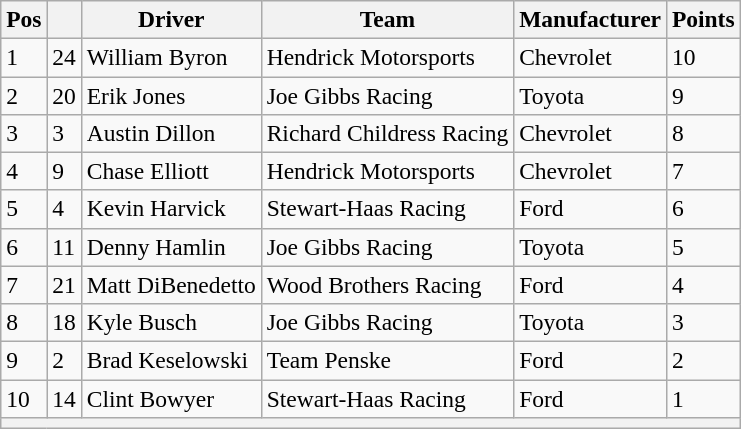<table class="wikitable" style="font-size:98%">
<tr>
<th>Pos</th>
<th></th>
<th>Driver</th>
<th>Team</th>
<th>Manufacturer</th>
<th>Points</th>
</tr>
<tr>
<td>1</td>
<td>24</td>
<td>William Byron</td>
<td>Hendrick Motorsports</td>
<td>Chevrolet</td>
<td>10</td>
</tr>
<tr>
<td>2</td>
<td>20</td>
<td>Erik Jones</td>
<td>Joe Gibbs Racing</td>
<td>Toyota</td>
<td>9</td>
</tr>
<tr>
<td>3</td>
<td>3</td>
<td>Austin Dillon</td>
<td>Richard Childress Racing</td>
<td>Chevrolet</td>
<td>8</td>
</tr>
<tr>
<td>4</td>
<td>9</td>
<td>Chase Elliott</td>
<td>Hendrick Motorsports</td>
<td>Chevrolet</td>
<td>7</td>
</tr>
<tr>
<td>5</td>
<td>4</td>
<td>Kevin Harvick</td>
<td>Stewart-Haas Racing</td>
<td>Ford</td>
<td>6</td>
</tr>
<tr>
<td>6</td>
<td>11</td>
<td>Denny Hamlin</td>
<td>Joe Gibbs Racing</td>
<td>Toyota</td>
<td>5</td>
</tr>
<tr>
<td>7</td>
<td>21</td>
<td>Matt DiBenedetto</td>
<td>Wood Brothers Racing</td>
<td>Ford</td>
<td>4</td>
</tr>
<tr>
<td>8</td>
<td>18</td>
<td>Kyle Busch</td>
<td>Joe Gibbs Racing</td>
<td>Toyota</td>
<td>3</td>
</tr>
<tr>
<td>9</td>
<td>2</td>
<td>Brad Keselowski</td>
<td>Team Penske</td>
<td>Ford</td>
<td>2</td>
</tr>
<tr>
<td>10</td>
<td>14</td>
<td>Clint Bowyer</td>
<td>Stewart-Haas Racing</td>
<td>Ford</td>
<td>1</td>
</tr>
<tr>
<th colspan="6"></th>
</tr>
</table>
